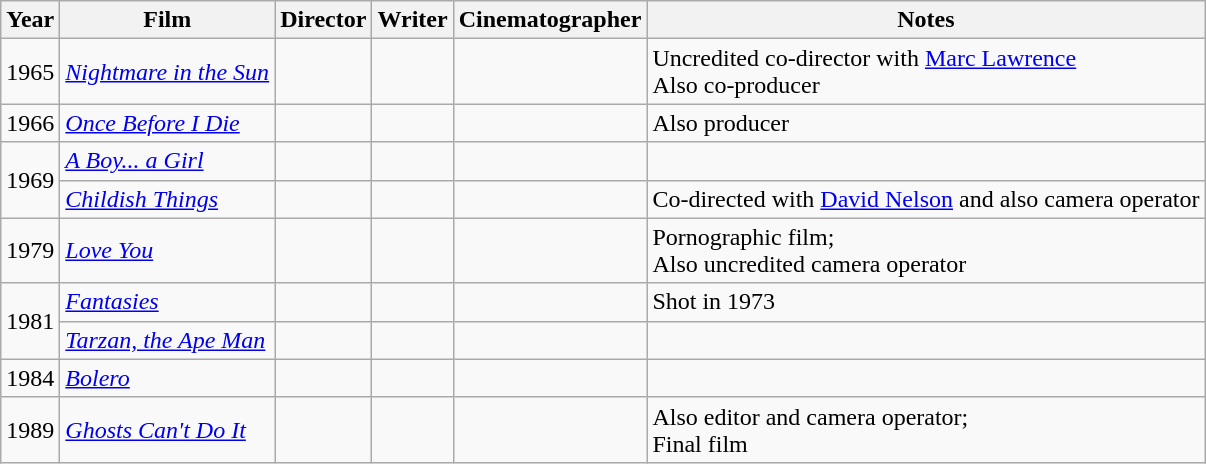<table class="wikitable sortable">
<tr>
<th style="widt:26px;">Year</th>
<th>Film</th>
<th>Director</th>
<th>Writer</th>
<th>Cinematographer</th>
<th>Notes</th>
</tr>
<tr>
<td>1965</td>
<td><em><a href='#'>Nightmare in the Sun</a></em></td>
<td></td>
<td></td>
<td></td>
<td>Uncredited co-director with <a href='#'>Marc Lawrence</a><br>Also co-producer</td>
</tr>
<tr>
<td>1966</td>
<td><em><a href='#'>Once Before I Die</a></em></td>
<td></td>
<td></td>
<td></td>
<td>Also producer</td>
</tr>
<tr>
<td rowspan="2">1969</td>
<td><em><a href='#'>A Boy... a Girl</a></em></td>
<td></td>
<td></td>
<td></td>
<td></td>
</tr>
<tr>
<td><em><a href='#'>Childish Things</a></em></td>
<td></td>
<td></td>
<td></td>
<td>Co-directed with <a href='#'>David Nelson</a> and also camera operator</td>
</tr>
<tr>
<td>1979</td>
<td><em><a href='#'>Love You</a></em></td>
<td></td>
<td></td>
<td></td>
<td>Pornographic film;<br>Also uncredited camera operator</td>
</tr>
<tr>
<td rowspan="2">1981</td>
<td><em><a href='#'>Fantasies</a></em></td>
<td></td>
<td></td>
<td></td>
<td>Shot in 1973</td>
</tr>
<tr>
<td><em><a href='#'>Tarzan, the Ape Man</a></em></td>
<td></td>
<td></td>
<td></td>
<td></td>
</tr>
<tr>
<td>1984</td>
<td><em><a href='#'>Bolero</a></em></td>
<td></td>
<td></td>
<td></td>
<td></td>
</tr>
<tr>
<td>1989</td>
<td><em><a href='#'>Ghosts Can't Do It</a></em></td>
<td></td>
<td></td>
<td></td>
<td>Also editor and camera operator;<br>Final film</td>
</tr>
</table>
